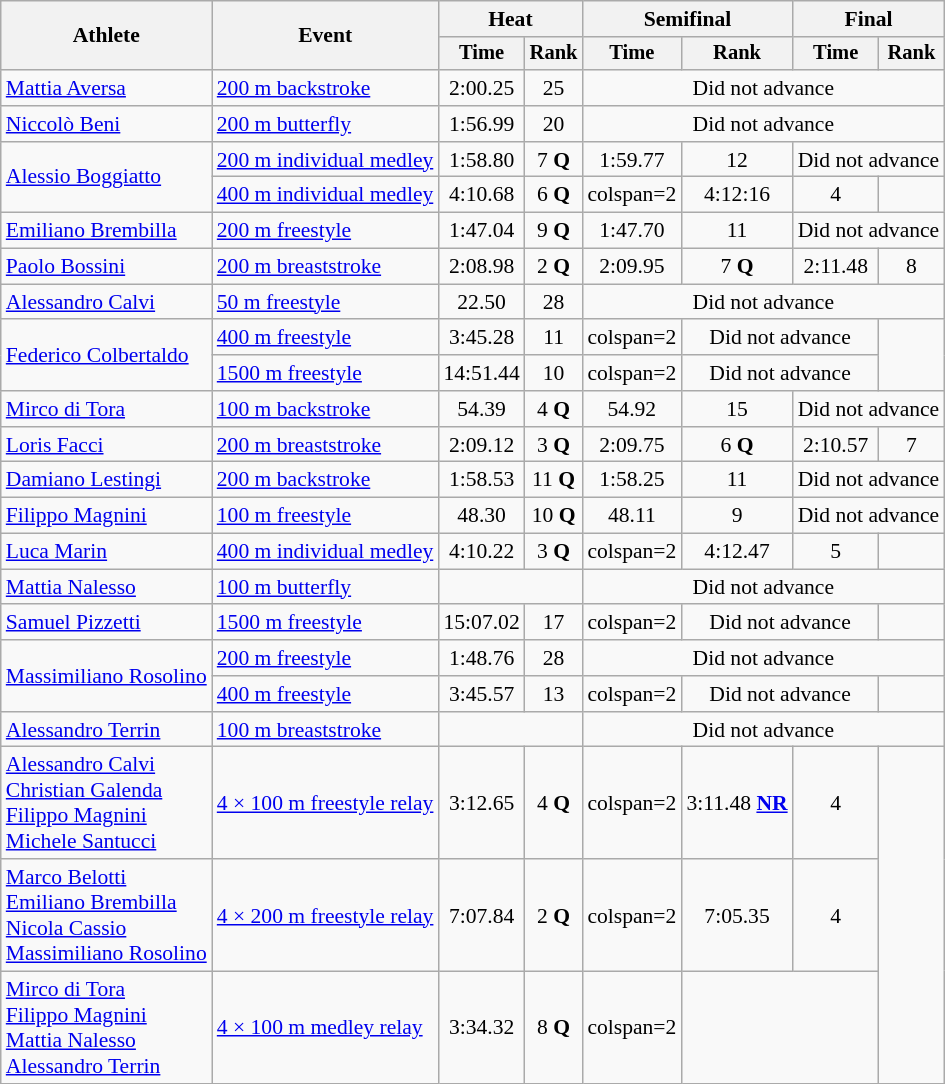<table class=wikitable style="font-size:90%">
<tr>
<th rowspan="2">Athlete</th>
<th rowspan="2">Event</th>
<th colspan="2">Heat</th>
<th colspan="2">Semifinal</th>
<th colspan="2">Final</th>
</tr>
<tr style="font-size:95%">
<th>Time</th>
<th>Rank</th>
<th>Time</th>
<th>Rank</th>
<th>Time</th>
<th>Rank</th>
</tr>
<tr align=center>
<td align=left><a href='#'>Mattia Aversa</a></td>
<td align=left><a href='#'>200 m backstroke</a></td>
<td>2:00.25</td>
<td>25</td>
<td colspan=4>Did not advance</td>
</tr>
<tr align=center>
<td align=left><a href='#'>Niccolò Beni</a></td>
<td align=left><a href='#'>200 m butterfly</a></td>
<td>1:56.99</td>
<td>20</td>
<td colspan=4>Did not advance</td>
</tr>
<tr align=center>
<td align=left rowspan=2><a href='#'>Alessio Boggiatto</a></td>
<td align=left><a href='#'>200 m individual medley</a></td>
<td>1:58.80</td>
<td>7 <strong>Q</strong></td>
<td>1:59.77</td>
<td>12</td>
<td colspan=2>Did not advance</td>
</tr>
<tr align=center>
<td align=left><a href='#'>400 m individual medley</a></td>
<td>4:10.68</td>
<td>6 <strong>Q</strong></td>
<td>colspan=2 </td>
<td>4:12:16</td>
<td>4</td>
</tr>
<tr align=center>
<td align=left><a href='#'>Emiliano Brembilla</a></td>
<td align=left><a href='#'>200 m freestyle</a></td>
<td>1:47.04</td>
<td>9 <strong>Q</strong></td>
<td>1:47.70</td>
<td>11</td>
<td colspan=2>Did not advance</td>
</tr>
<tr align=center>
<td align=left><a href='#'>Paolo Bossini</a></td>
<td align=left><a href='#'>200 m breaststroke</a></td>
<td>2:08.98</td>
<td>2 <strong>Q</strong></td>
<td>2:09.95</td>
<td>7 <strong>Q</strong></td>
<td>2:11.48</td>
<td>8</td>
</tr>
<tr align=center>
<td align=left><a href='#'>Alessandro Calvi</a></td>
<td align=left><a href='#'>50 m freestyle</a></td>
<td>22.50</td>
<td>28</td>
<td colspan=4>Did not advance</td>
</tr>
<tr align=center>
<td align=left rowspan=2><a href='#'>Federico Colbertaldo</a></td>
<td align=left><a href='#'>400 m freestyle</a></td>
<td>3:45.28</td>
<td>11</td>
<td>colspan=2 </td>
<td colspan=2>Did not advance</td>
</tr>
<tr align=center>
<td align=left><a href='#'>1500 m freestyle</a></td>
<td>14:51.44</td>
<td>10</td>
<td>colspan=2 </td>
<td colspan=2>Did not advance</td>
</tr>
<tr align=center>
<td align=left><a href='#'>Mirco di Tora</a></td>
<td align=left><a href='#'>100 m backstroke</a></td>
<td>54.39</td>
<td>4 <strong>Q</strong></td>
<td>54.92</td>
<td>15</td>
<td colspan=2>Did not advance</td>
</tr>
<tr align=center>
<td align=left><a href='#'>Loris Facci</a></td>
<td align=left><a href='#'>200 m breaststroke</a></td>
<td>2:09.12</td>
<td>3 <strong>Q</strong></td>
<td>2:09.75</td>
<td>6 <strong>Q</strong></td>
<td>2:10.57</td>
<td>7</td>
</tr>
<tr align=center>
<td align=left><a href='#'>Damiano Lestingi</a></td>
<td align=left><a href='#'>200 m backstroke</a></td>
<td>1:58.53</td>
<td>11 <strong>Q</strong></td>
<td>1:58.25</td>
<td>11</td>
<td colspan=2>Did not advance</td>
</tr>
<tr align=center>
<td align=left><a href='#'>Filippo Magnini</a></td>
<td align=left><a href='#'>100 m freestyle</a></td>
<td>48.30</td>
<td>10 <strong>Q</strong></td>
<td>48.11</td>
<td>9</td>
<td colspan=2>Did not advance</td>
</tr>
<tr align=center>
<td align=left><a href='#'>Luca Marin</a></td>
<td align=left><a href='#'>400 m individual medley</a></td>
<td>4:10.22</td>
<td>3 <strong>Q</strong></td>
<td>colspan=2 </td>
<td>4:12.47</td>
<td>5</td>
</tr>
<tr align=center>
<td align=left><a href='#'>Mattia Nalesso</a></td>
<td align=left><a href='#'>100 m butterfly</a></td>
<td colspan=2></td>
<td colspan=4>Did not advance</td>
</tr>
<tr align=center>
<td align=left><a href='#'>Samuel Pizzetti</a></td>
<td align=left><a href='#'>1500 m freestyle</a></td>
<td>15:07.02</td>
<td>17</td>
<td>colspan=2 </td>
<td colspan=2>Did not advance</td>
</tr>
<tr align=center>
<td align=left rowspan=2><a href='#'>Massimiliano Rosolino</a></td>
<td align=left><a href='#'>200 m freestyle</a></td>
<td>1:48.76</td>
<td>28</td>
<td colspan=4>Did not advance</td>
</tr>
<tr align=center>
<td align=left><a href='#'>400 m freestyle</a></td>
<td>3:45.57</td>
<td>13</td>
<td>colspan=2 </td>
<td colspan=2>Did not advance</td>
</tr>
<tr align=center>
<td align=left><a href='#'>Alessandro Terrin</a></td>
<td align=left><a href='#'>100 m breaststroke</a></td>
<td colspan=2></td>
<td colspan=4>Did not advance</td>
</tr>
<tr align=center>
<td align=left><a href='#'>Alessandro Calvi</a><br><a href='#'>Christian Galenda</a><br><a href='#'>Filippo Magnini</a><br><a href='#'>Michele Santucci</a></td>
<td align=left><a href='#'>4 × 100 m freestyle relay</a></td>
<td>3:12.65</td>
<td>4 <strong>Q</strong></td>
<td>colspan=2 </td>
<td>3:11.48 <strong><a href='#'>NR</a></strong></td>
<td>4</td>
</tr>
<tr align=center>
<td align=left><a href='#'>Marco Belotti</a><br><a href='#'>Emiliano Brembilla</a><br><a href='#'>Nicola Cassio</a><br><a href='#'>Massimiliano Rosolino</a></td>
<td align=left><a href='#'>4 × 200 m freestyle relay</a></td>
<td>7:07.84</td>
<td>2 <strong>Q</strong></td>
<td>colspan=2 </td>
<td>7:05.35</td>
<td>4</td>
</tr>
<tr align=center>
<td align=left><a href='#'>Mirco di Tora</a><br><a href='#'>Filippo Magnini</a><br><a href='#'>Mattia Nalesso</a><br><a href='#'>Alessandro Terrin</a></td>
<td align=left><a href='#'>4 × 100 m medley relay</a></td>
<td>3:34.32</td>
<td>8 <strong>Q</strong></td>
<td>colspan=2 </td>
<td colspan=2></td>
</tr>
</table>
